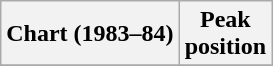<table class="wikitable plainrowheaders" style="text-align:center">
<tr>
<th scope="col">Chart (1983–84)</th>
<th scope="col">Peak<br>position</th>
</tr>
<tr>
</tr>
</table>
